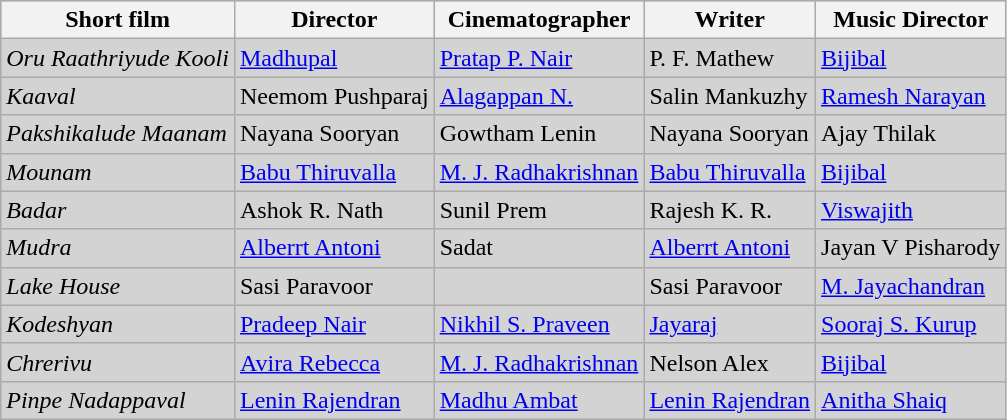<table style="background:#d3d3d3;" class="wikitable">
<tr>
<th>Short film</th>
<th>Director</th>
<th>Cinematographer</th>
<th>Writer</th>
<th>Music Director</th>
</tr>
<tr>
<td><em>Oru Raathriyude Kooli</em></td>
<td><a href='#'>Madhupal</a></td>
<td><a href='#'>Pratap P. Nair</a></td>
<td>P. F. Mathew</td>
<td><a href='#'>Bijibal</a></td>
</tr>
<tr>
<td><em>Kaaval</em></td>
<td>Neemom Pushparaj</td>
<td><a href='#'>Alagappan N.</a></td>
<td>Salin Mankuzhy</td>
<td><a href='#'>Ramesh Narayan</a></td>
</tr>
<tr>
<td><em>Pakshikalude Maanam</em></td>
<td>Nayana Sooryan</td>
<td>Gowtham Lenin</td>
<td>Nayana Sooryan</td>
<td>Ajay Thilak</td>
</tr>
<tr>
<td><em>Mounam</em></td>
<td><a href='#'>Babu Thiruvalla</a></td>
<td><a href='#'>M. J. Radhakrishnan</a></td>
<td><a href='#'>Babu Thiruvalla</a></td>
<td><a href='#'>Bijibal</a></td>
</tr>
<tr>
<td><em>Badar</em></td>
<td>Ashok R. Nath</td>
<td>Sunil Prem</td>
<td>Rajesh K. R.</td>
<td><a href='#'>Viswajith</a></td>
</tr>
<tr>
<td><em>Mudra</em></td>
<td><a href='#'>Alberrt Antoni</a></td>
<td>Sadat</td>
<td><a href='#'>Alberrt Antoni</a></td>
<td>Jayan V Pisharody</td>
</tr>
<tr>
<td><em>Lake House</em></td>
<td>Sasi Paravoor</td>
<td></td>
<td>Sasi Paravoor</td>
<td><a href='#'>M. Jayachandran</a></td>
</tr>
<tr>
<td><em>Kodeshyan</em></td>
<td><a href='#'>Pradeep Nair</a></td>
<td><a href='#'>Nikhil S. Praveen</a></td>
<td><a href='#'>Jayaraj</a></td>
<td><a href='#'>Sooraj S. Kurup</a></td>
</tr>
<tr>
<td><em>Chrerivu</em></td>
<td><a href='#'>Avira Rebecca</a></td>
<td><a href='#'>M. J. Radhakrishnan</a></td>
<td>Nelson Alex</td>
<td><a href='#'>Bijibal</a></td>
</tr>
<tr>
<td><em>Pinpe Nadappaval</em></td>
<td><a href='#'>Lenin Rajendran</a></td>
<td><a href='#'>Madhu Ambat</a></td>
<td><a href='#'>Lenin Rajendran</a></td>
<td><a href='#'>Anitha Shaiq</a></td>
</tr>
</table>
